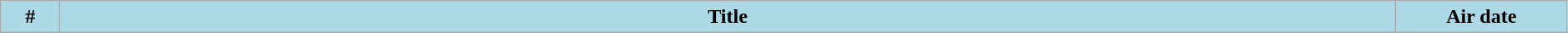<table class="wikitable plainrowheaders" style="width:99%; background:#fff;">
<tr>
<th style="background:#add8e6; width:40px;">#</th>
<th style="background: #add8e6;">Title</th>
<th style="background:#add8e6; width:130px;">Air date<br>
</th>
</tr>
</table>
